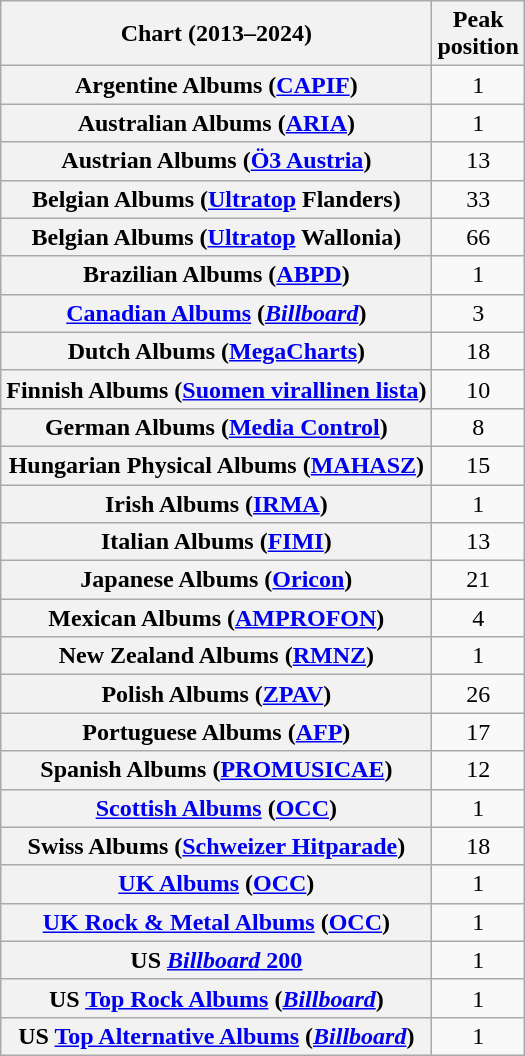<table class="wikitable sortable plainrowheaders" style="text-align:center">
<tr>
<th scope="col">Chart (2013–2024)</th>
<th scope="col">Peak<br> position</th>
</tr>
<tr>
<th scope="row">Argentine Albums (<a href='#'>CAPIF</a>)</th>
<td>1</td>
</tr>
<tr>
<th scope="row">Australian Albums (<a href='#'>ARIA</a>)</th>
<td>1</td>
</tr>
<tr>
<th scope="row">Austrian Albums (<a href='#'>Ö3 Austria</a>)</th>
<td>13</td>
</tr>
<tr>
<th scope="row">Belgian Albums (<a href='#'>Ultratop</a> Flanders)</th>
<td>33</td>
</tr>
<tr>
<th scope="row">Belgian Albums (<a href='#'>Ultratop</a> Wallonia)</th>
<td>66</td>
</tr>
<tr>
<th scope="row">Brazilian Albums (<a href='#'>ABPD</a>)</th>
<td>1</td>
</tr>
<tr>
<th scope="row"><a href='#'>Canadian Albums</a> (<em><a href='#'>Billboard</a></em>)</th>
<td>3</td>
</tr>
<tr>
<th scope="row">Dutch Albums (<a href='#'>MegaCharts</a>)</th>
<td>18</td>
</tr>
<tr>
<th scope="row">Finnish Albums (<a href='#'>Suomen virallinen lista</a>)</th>
<td>10</td>
</tr>
<tr>
<th scope="row">German Albums (<a href='#'>Media Control</a>)</th>
<td>8</td>
</tr>
<tr>
<th scope="row">Hungarian Physical Albums (<a href='#'>MAHASZ</a>)</th>
<td>15</td>
</tr>
<tr>
<th scope="row">Irish Albums (<a href='#'>IRMA</a>)</th>
<td>1</td>
</tr>
<tr>
<th scope="row">Italian Albums (<a href='#'>FIMI</a>)</th>
<td>13</td>
</tr>
<tr>
<th scope="row">Japanese Albums (<a href='#'>Oricon</a>)</th>
<td>21</td>
</tr>
<tr>
<th scope="row">Mexican Albums (<a href='#'>AMPROFON</a>)</th>
<td>4</td>
</tr>
<tr>
<th scope="row">New Zealand Albums (<a href='#'>RMNZ</a>)</th>
<td>1</td>
</tr>
<tr>
<th scope="row">Polish Albums (<a href='#'>ZPAV</a>)</th>
<td>26</td>
</tr>
<tr>
<th scope="row">Portuguese Albums (<a href='#'>AFP</a>)</th>
<td>17</td>
</tr>
<tr>
<th scope="row">Spanish Albums (<a href='#'>PROMUSICAE</a>)</th>
<td>12</td>
</tr>
<tr>
<th scope="row"><a href='#'>Scottish Albums</a> (<a href='#'>OCC</a>)</th>
<td>1</td>
</tr>
<tr>
<th scope="row">Swiss Albums (<a href='#'>Schweizer Hitparade</a>)</th>
<td>18</td>
</tr>
<tr>
<th scope="row"><a href='#'>UK Albums</a> (<a href='#'>OCC</a>)</th>
<td>1</td>
</tr>
<tr>
<th scope="row"><a href='#'>UK Rock & Metal Albums</a> (<a href='#'>OCC</a>)</th>
<td>1</td>
</tr>
<tr>
<th scope="row">US <a href='#'><em>Billboard</em> 200</a></th>
<td>1</td>
</tr>
<tr>
<th scope="row">US <a href='#'>Top Rock Albums</a> (<em><a href='#'>Billboard</a></em>)</th>
<td>1</td>
</tr>
<tr>
<th scope="row">US <a href='#'>Top Alternative Albums</a> (<em><a href='#'>Billboard</a></em>)</th>
<td>1</td>
</tr>
</table>
